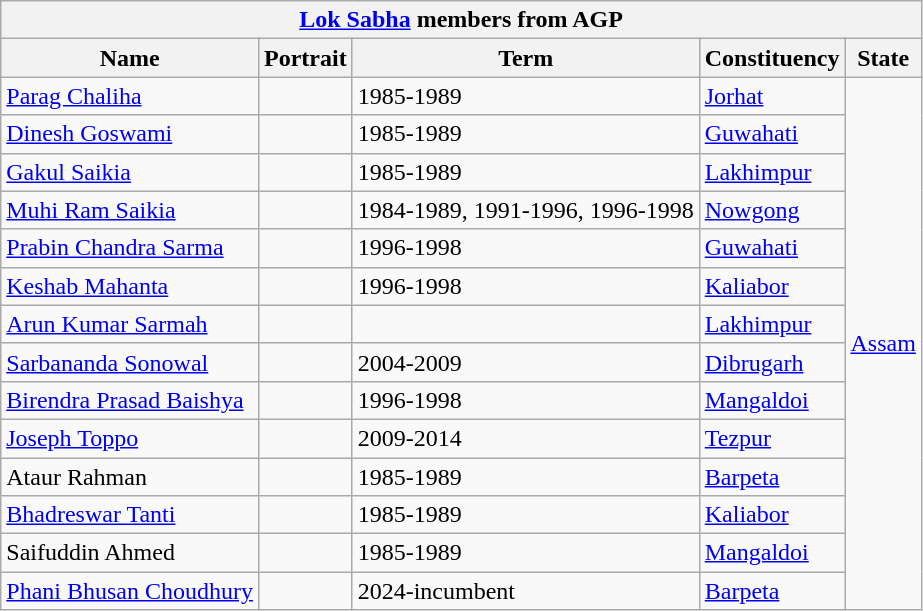<table class="wikitable">
<tr>
<th colspan="5"><a href='#'>Lok Sabha</a> members from AGP</th>
</tr>
<tr>
<th>Name</th>
<th>Portrait</th>
<th>Term</th>
<th>Constituency</th>
<th>State</th>
</tr>
<tr>
<td><a href='#'>Parag Chaliha</a></td>
<td></td>
<td>1985-1989</td>
<td><a href='#'>Jorhat</a></td>
<td rowspan="14"><a href='#'>Assam</a></td>
</tr>
<tr>
<td><a href='#'>Dinesh Goswami</a></td>
<td></td>
<td>1985-1989</td>
<td><a href='#'>Guwahati</a></td>
</tr>
<tr>
<td><a href='#'>Gakul Saikia</a></td>
<td></td>
<td>1985-1989</td>
<td><a href='#'>Lakhimpur</a></td>
</tr>
<tr>
<td><a href='#'>Muhi Ram Saikia</a></td>
<td></td>
<td>1984-1989, 1991-1996, 1996-1998</td>
<td><a href='#'>Nowgong</a></td>
</tr>
<tr>
<td><a href='#'>Prabin Chandra Sarma</a></td>
<td></td>
<td>1996-1998</td>
<td><a href='#'>Guwahati</a></td>
</tr>
<tr>
<td><a href='#'>Keshab Mahanta</a></td>
<td></td>
<td>1996-1998</td>
<td><a href='#'>Kaliabor</a></td>
</tr>
<tr>
<td><a href='#'>Arun Kumar Sarmah</a></td>
<td></td>
<td></td>
<td><a href='#'>Lakhimpur</a></td>
</tr>
<tr>
<td><a href='#'>Sarbananda Sonowal</a></td>
<td></td>
<td>2004-2009</td>
<td><a href='#'>Dibrugarh</a></td>
</tr>
<tr>
<td><a href='#'>Birendra Prasad Baishya</a></td>
<td></td>
<td>1996-1998</td>
<td><a href='#'>Mangaldoi</a></td>
</tr>
<tr>
<td><a href='#'>Joseph Toppo</a></td>
<td></td>
<td>2009-2014</td>
<td><a href='#'>Tezpur</a></td>
</tr>
<tr>
<td>Ataur Rahman</td>
<td></td>
<td>1985-1989</td>
<td><a href='#'>Barpeta</a></td>
</tr>
<tr>
<td><a href='#'>Bhadreswar Tanti</a></td>
<td></td>
<td>1985-1989</td>
<td><a href='#'>Kaliabor</a></td>
</tr>
<tr>
<td>Saifuddin Ahmed</td>
<td></td>
<td>1985-1989</td>
<td><a href='#'>Mangaldoi</a></td>
</tr>
<tr>
<td><a href='#'>Phani Bhusan Choudhury</a></td>
<td></td>
<td>2024-incumbent</td>
<td><a href='#'>Barpeta</a></td>
</tr>
</table>
